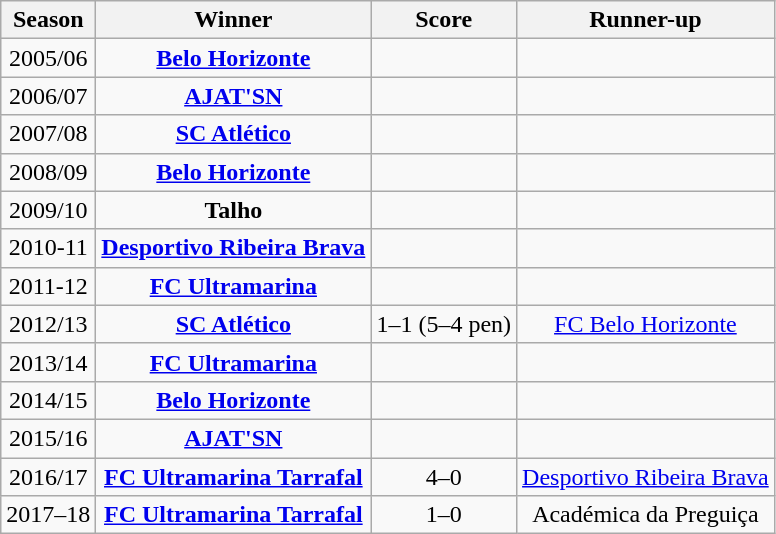<table class="wikitable" style="text-align: center; font-size:100%">
<tr>
<th>Season</th>
<th>Winner</th>
<th>Score</th>
<th>Runner-up</th>
</tr>
<tr>
<td>2005/06</td>
<td><strong><a href='#'>Belo Horizonte</a></strong></td>
<td></td>
<td></td>
</tr>
<tr>
<td>2006/07</td>
<td><strong><a href='#'>AJAT'SN</a></strong></td>
<td></td>
<td></td>
</tr>
<tr>
<td>2007/08</td>
<td><strong><a href='#'>SC Atlético</a></strong></td>
<td></td>
<td></td>
</tr>
<tr>
<td>2008/09</td>
<td><strong><a href='#'>Belo Horizonte</a></strong></td>
<td></td>
<td></td>
</tr>
<tr>
<td>2009/10</td>
<td><strong>Talho</strong></td>
<td></td>
<td></td>
</tr>
<tr>
<td>2010-11</td>
<td><strong><a href='#'>Desportivo Ribeira Brava</a></strong></td>
<td></td>
<td></td>
</tr>
<tr>
<td>2011-12</td>
<td><strong><a href='#'>FC Ultramarina</a></strong></td>
<td></td>
<td></td>
</tr>
<tr>
<td>2012/13</td>
<td><strong><a href='#'>SC Atlético</a></strong></td>
<td>1–1 (5–4 pen)</td>
<td><a href='#'>FC Belo Horizonte</a></td>
</tr>
<tr>
<td>2013/14</td>
<td><strong><a href='#'>FC Ultramarina</a></strong></td>
<td></td>
<td></td>
</tr>
<tr>
<td>2014/15</td>
<td><strong><a href='#'>Belo Horizonte</a></strong></td>
<td></td>
<td></td>
</tr>
<tr>
<td>2015/16</td>
<td><strong><a href='#'>AJAT'SN</a></strong></td>
<td></td>
<td></td>
</tr>
<tr>
<td>2016/17</td>
<td><strong><a href='#'>FC Ultramarina Tarrafal</a></strong></td>
<td>4–0</td>
<td><a href='#'>Desportivo Ribeira Brava</a></td>
</tr>
<tr>
<td>2017–18</td>
<td><strong><a href='#'>FC Ultramarina Tarrafal</a></strong></td>
<td>1–0</td>
<td>Académica da Preguiça</td>
</tr>
</table>
